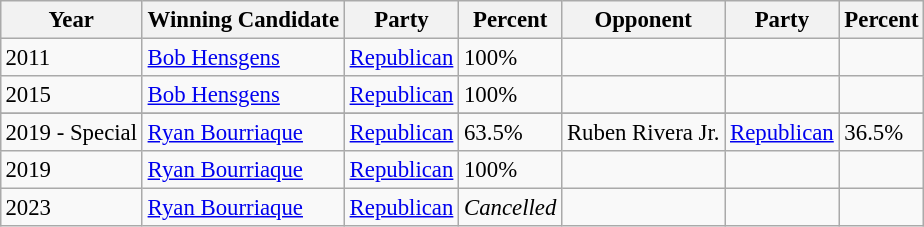<table class="wikitable" style="margin:0.5em auto; font-size:95%;">
<tr>
<th>Year</th>
<th>Winning Candidate</th>
<th>Party</th>
<th>Percent</th>
<th>Opponent</th>
<th>Party</th>
<th>Percent</th>
</tr>
<tr>
<td>2011</td>
<td><a href='#'>Bob Hensgens</a></td>
<td><a href='#'>Republican</a></td>
<td>100%</td>
<td></td>
<td></td>
<td></td>
</tr>
<tr>
<td>2015</td>
<td><a href='#'>Bob Hensgens</a></td>
<td><a href='#'>Republican</a></td>
<td>100%</td>
<td></td>
<td></td>
<td></td>
</tr>
<tr>
</tr>
<tr>
<td>2019 - Special</td>
<td><a href='#'>Ryan Bourriaque</a></td>
<td><a href='#'>Republican</a></td>
<td>63.5%</td>
<td>Ruben Rivera Jr.</td>
<td><a href='#'>Republican</a></td>
<td>36.5%</td>
</tr>
<tr>
<td>2019</td>
<td><a href='#'>Ryan Bourriaque</a></td>
<td><a href='#'>Republican</a></td>
<td>100%</td>
<td></td>
<td></td>
<td></td>
</tr>
<tr>
<td>2023</td>
<td><a href='#'>Ryan Bourriaque</a></td>
<td><a href='#'>Republican</a></td>
<td><em>Cancelled</em></td>
<td></td>
<td></td>
<td></td>
</tr>
</table>
